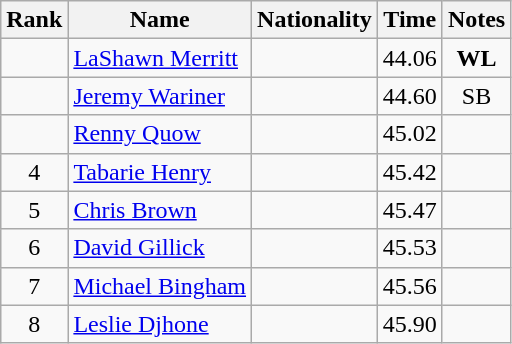<table class="wikitable sortable" style="text-align:center">
<tr>
<th>Rank</th>
<th>Name</th>
<th>Nationality</th>
<th>Time</th>
<th>Notes</th>
</tr>
<tr>
<td></td>
<td align=left><a href='#'>LaShawn Merritt</a></td>
<td align=left></td>
<td>44.06</td>
<td><strong>WL</strong></td>
</tr>
<tr>
<td></td>
<td align=left><a href='#'>Jeremy Wariner</a></td>
<td align=left></td>
<td>44.60</td>
<td>SB</td>
</tr>
<tr>
<td></td>
<td align=left><a href='#'>Renny Quow</a></td>
<td align=left></td>
<td>45.02</td>
<td></td>
</tr>
<tr>
<td>4</td>
<td align=left><a href='#'>Tabarie Henry</a></td>
<td align=left></td>
<td>45.42</td>
<td></td>
</tr>
<tr>
<td>5</td>
<td align=left><a href='#'>Chris Brown</a></td>
<td align=left></td>
<td>45.47</td>
<td></td>
</tr>
<tr>
<td>6</td>
<td align=left><a href='#'>David Gillick</a></td>
<td align=left></td>
<td>45.53</td>
<td></td>
</tr>
<tr>
<td>7</td>
<td align=left><a href='#'>Michael Bingham</a></td>
<td align=left></td>
<td>45.56</td>
<td></td>
</tr>
<tr>
<td>8</td>
<td align=left><a href='#'>Leslie Djhone</a></td>
<td align=left></td>
<td>45.90</td>
<td></td>
</tr>
</table>
